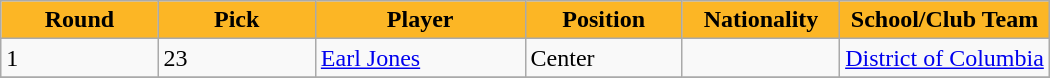<table class="wikitable sortable">
<tr>
<th style="background:#Fcb625;" width="15%">Round</th>
<th style="background:#Fcb625;" width="15%">Pick</th>
<th style="background:#Fcb625;" width="20%">Player</th>
<th style="background:#Fcb625;" width="15%">Position</th>
<th style="background:#Fcb625;" width="15%">Nationality</th>
<th style="background:#Fcb625;" width="20%">School/Club Team</th>
</tr>
<tr>
<td>1</td>
<td>23</td>
<td><a href='#'>Earl Jones</a></td>
<td>Center</td>
<td></td>
<td><a href='#'>District of Columbia</a></td>
</tr>
<tr>
</tr>
</table>
